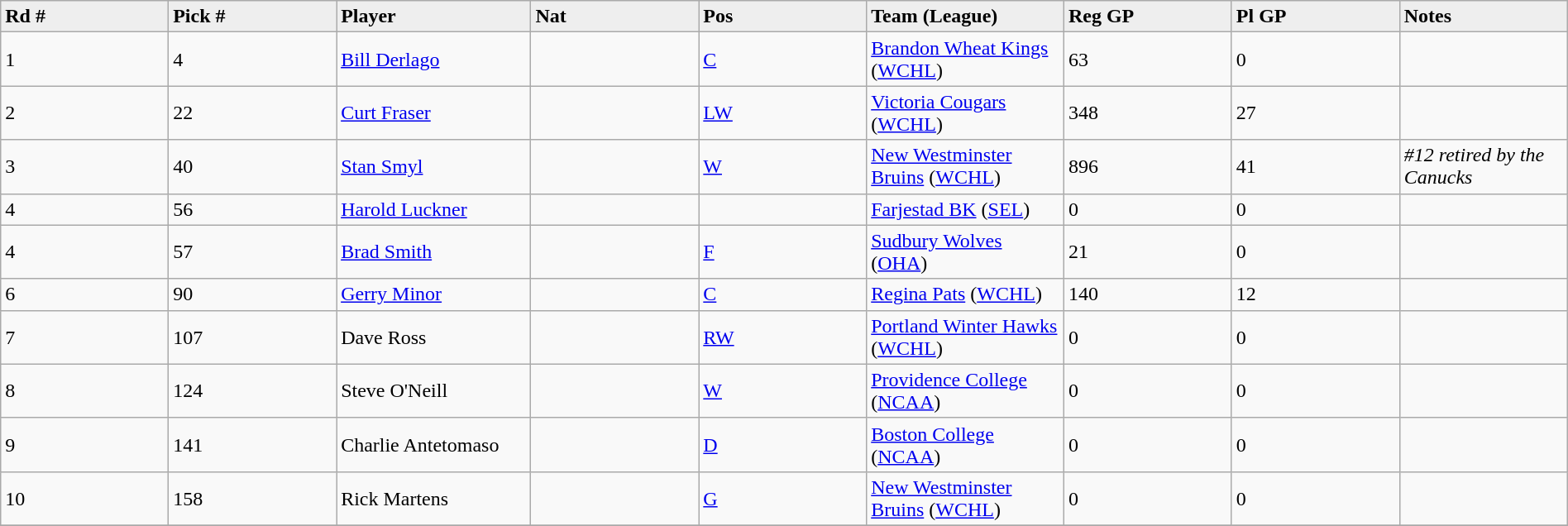<table class="wikitable" style="width: 100%">
<tr>
<td width="5%"; bgcolor="#eeeeee"><strong>Rd #</strong></td>
<td width="5%"; bgcolor="#eeeeee"><strong>Pick #</strong></td>
<td width="5%"; bgcolor="#eeeeee"><strong>Player</strong></td>
<td width="5%"; bgcolor="#eeeeee"><strong>Nat</strong></td>
<td width="5%"; bgcolor="#eeeeee"><strong>Pos</strong></td>
<td width="5%"; bgcolor="#eeeeee"><strong>Team (League)</strong></td>
<td width="5%"; bgcolor="#eeeeee"><strong>Reg GP</strong></td>
<td width="5%"; bgcolor="#eeeeee"><strong>Pl GP</strong></td>
<td width="5%"; bgcolor="#eeeeee"><strong>Notes</strong></td>
</tr>
<tr>
<td>1</td>
<td>4</td>
<td><a href='#'>Bill Derlago</a></td>
<td></td>
<td><a href='#'>C</a></td>
<td><a href='#'>Brandon Wheat Kings</a> (<a href='#'>WCHL</a>)</td>
<td>63</td>
<td>0</td>
<td></td>
</tr>
<tr>
<td>2</td>
<td>22</td>
<td><a href='#'>Curt Fraser</a></td>
<td></td>
<td><a href='#'>LW</a></td>
<td><a href='#'>Victoria Cougars</a> (<a href='#'>WCHL</a>)</td>
<td>348</td>
<td>27</td>
<td></td>
</tr>
<tr>
<td>3</td>
<td>40</td>
<td><a href='#'>Stan Smyl</a></td>
<td></td>
<td><a href='#'>W</a></td>
<td><a href='#'>New Westminster Bruins</a> (<a href='#'>WCHL</a>)</td>
<td>896</td>
<td>41</td>
<td><em>#12 retired by the Canucks</em></td>
</tr>
<tr>
<td>4</td>
<td>56</td>
<td><a href='#'>Harold Luckner</a></td>
<td></td>
<td></td>
<td><a href='#'>Farjestad BK</a> (<a href='#'>SEL</a>)</td>
<td>0</td>
<td>0</td>
<td></td>
</tr>
<tr>
<td>4</td>
<td>57</td>
<td><a href='#'>Brad Smith</a></td>
<td></td>
<td><a href='#'>F</a></td>
<td><a href='#'>Sudbury Wolves</a> (<a href='#'>OHA</a>)</td>
<td>21</td>
<td>0</td>
<td></td>
</tr>
<tr>
<td>6</td>
<td>90</td>
<td><a href='#'>Gerry Minor</a></td>
<td></td>
<td><a href='#'>C</a></td>
<td><a href='#'>Regina Pats</a> (<a href='#'>WCHL</a>)</td>
<td>140</td>
<td>12</td>
<td></td>
</tr>
<tr>
<td>7</td>
<td>107</td>
<td>Dave Ross</td>
<td></td>
<td><a href='#'>RW</a></td>
<td><a href='#'>Portland Winter Hawks</a> (<a href='#'>WCHL</a>)</td>
<td>0</td>
<td>0</td>
<td></td>
</tr>
<tr>
<td>8</td>
<td>124</td>
<td>Steve O'Neill</td>
<td></td>
<td><a href='#'>W</a></td>
<td><a href='#'>Providence College</a> (<a href='#'>NCAA</a>)</td>
<td>0</td>
<td>0</td>
<td></td>
</tr>
<tr>
<td>9</td>
<td>141</td>
<td>Charlie Antetomaso</td>
<td></td>
<td><a href='#'>D</a></td>
<td><a href='#'>Boston College</a> (<a href='#'>NCAA</a>)</td>
<td>0</td>
<td>0</td>
<td></td>
</tr>
<tr>
<td>10</td>
<td>158</td>
<td>Rick Martens</td>
<td></td>
<td><a href='#'>G</a></td>
<td><a href='#'>New Westminster Bruins</a> (<a href='#'>WCHL</a>)</td>
<td>0</td>
<td>0</td>
<td></td>
</tr>
<tr>
</tr>
</table>
